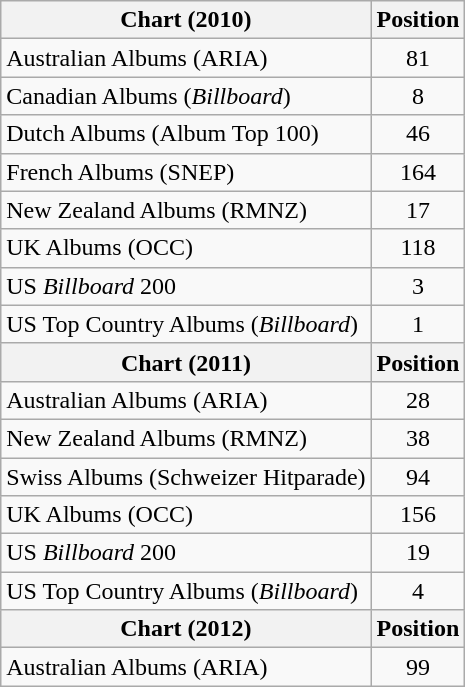<table class="wikitable">
<tr>
<th>Chart (2010)</th>
<th>Position</th>
</tr>
<tr>
<td>Australian Albums (ARIA)</td>
<td style="text-align:center;">81</td>
</tr>
<tr>
<td>Canadian Albums (<em>Billboard</em>)</td>
<td style="text-align:center;">8</td>
</tr>
<tr>
<td>Dutch Albums (Album Top 100)</td>
<td style="text-align:center;">46</td>
</tr>
<tr>
<td>French Albums (SNEP)</td>
<td style="text-align:center;">164</td>
</tr>
<tr>
<td>New Zealand Albums (RMNZ)</td>
<td style="text-align:center;">17</td>
</tr>
<tr>
<td>UK Albums (OCC)</td>
<td style="text-align:center;">118</td>
</tr>
<tr>
<td>US <em>Billboard</em> 200</td>
<td style="text-align:center;">3</td>
</tr>
<tr>
<td>US Top Country Albums (<em>Billboard</em>)</td>
<td style="text-align:center;">1</td>
</tr>
<tr>
<th>Chart (2011)</th>
<th>Position</th>
</tr>
<tr>
<td>Australian Albums (ARIA)</td>
<td style="text-align:center;">28</td>
</tr>
<tr>
<td>New Zealand Albums (RMNZ)</td>
<td style="text-align:center;">38</td>
</tr>
<tr>
<td>Swiss Albums (Schweizer Hitparade)</td>
<td style="text-align:center;">94</td>
</tr>
<tr>
<td>UK Albums (OCC)</td>
<td style="text-align:center;">156</td>
</tr>
<tr>
<td>US <em>Billboard</em> 200</td>
<td style="text-align:center;">19</td>
</tr>
<tr>
<td>US Top Country Albums (<em>Billboard</em>)</td>
<td style="text-align:center;">4</td>
</tr>
<tr>
<th>Chart (2012)</th>
<th>Position</th>
</tr>
<tr>
<td>Australian Albums (ARIA)</td>
<td style="text-align:center;">99</td>
</tr>
</table>
